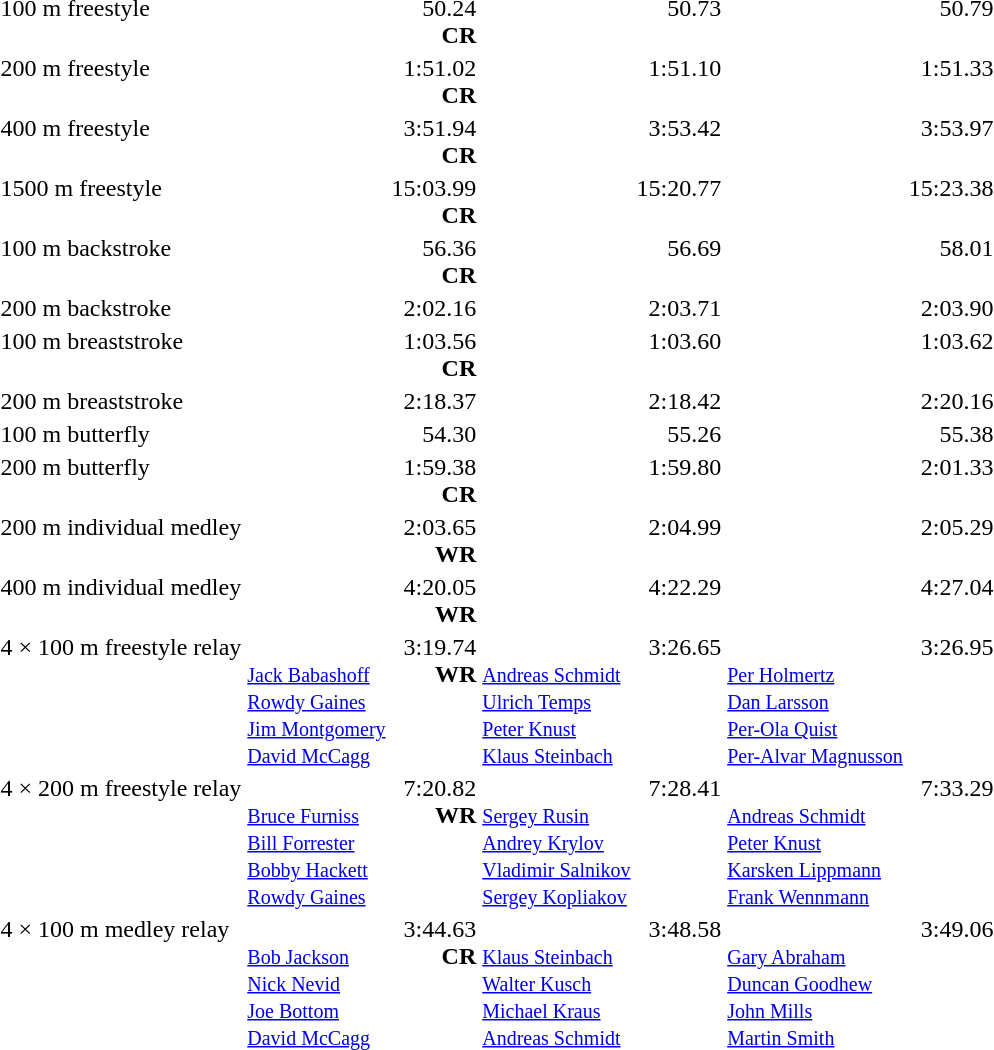<table>
<tr valign="top">
<td>100 m freestyle<br><div></div></td>
<td></td>
<td align="right">50.24 <br><strong>CR</strong></td>
<td></td>
<td align="right">50.73</td>
<td></td>
<td align="right">50.79</td>
</tr>
<tr valign="top">
<td>200 m freestyle<br><div></div></td>
<td></td>
<td align="right">1:51.02 <br><strong>CR</strong></td>
<td></td>
<td align="right">1:51.10</td>
<td></td>
<td align="right">1:51.33</td>
</tr>
<tr valign="top">
<td>400 m freestyle<br><div></div></td>
<td></td>
<td align="right">3:51.94 <br><strong>CR</strong></td>
<td></td>
<td align="right">3:53.42</td>
<td></td>
<td align="right">3:53.97</td>
</tr>
<tr valign="top">
<td>1500 m freestyle<br><div></div></td>
<td></td>
<td align="right">15:03.99 <br><strong>CR</strong></td>
<td></td>
<td align="right">15:20.77</td>
<td></td>
<td align="right">15:23.38</td>
</tr>
<tr valign="top">
<td>100 m backstroke<br><div></div></td>
<td></td>
<td align="right">56.36 <br><strong>CR</strong></td>
<td></td>
<td align="right">56.69</td>
<td></td>
<td align="right">58.01</td>
</tr>
<tr valign="top">
<td>200 m backstroke<br><div></div></td>
<td></td>
<td align="right">2:02.16</td>
<td></td>
<td align="right">2:03.71</td>
<td></td>
<td align="right">2:03.90</td>
</tr>
<tr valign="top">
<td>100 m breaststroke<br><div></div></td>
<td></td>
<td align="right">1:03.56 <br><strong>CR</strong></td>
<td></td>
<td align="right">1:03.60</td>
<td></td>
<td align="right">1:03.62</td>
</tr>
<tr valign="top">
<td>200 m breaststroke<br><div></div></td>
<td></td>
<td align="right">2:18.37</td>
<td></td>
<td align="right">2:18.42</td>
<td></td>
<td align="right">2:20.16</td>
</tr>
<tr valign="top">
<td>100 m butterfly<br><div></div></td>
<td></td>
<td align="right">54.30</td>
<td></td>
<td align="right">55.26</td>
<td></td>
<td align="right">55.38</td>
</tr>
<tr valign="top">
<td>200 m butterfly<br><div></div></td>
<td></td>
<td align="right">1:59.38 <br><strong>CR</strong></td>
<td></td>
<td align="right">1:59.80</td>
<td></td>
<td align="right">2:01.33</td>
</tr>
<tr valign="top">
<td>200 m individual medley<br><div></div></td>
<td></td>
<td align="right">2:03.65 <br><strong>WR</strong></td>
<td></td>
<td align="right">2:04.99</td>
<td></td>
<td align="right">2:05.29</td>
</tr>
<tr valign="top">
<td>400 m individual medley<br><div></div></td>
<td></td>
<td align="right">4:20.05 <br><strong>WR</strong></td>
<td></td>
<td align="right">4:22.29</td>
<td></td>
<td align="right">4:27.04</td>
</tr>
<tr valign="top">
<td>4 × 100 m freestyle relay<br><div></div></td>
<td><br><small><a href='#'>Jack Babashoff</a><br><a href='#'>Rowdy Gaines</a><br><a href='#'>Jim Montgomery</a><br><a href='#'>David McCagg</a></small></td>
<td align="right">3:19.74 <br><strong>WR</strong></td>
<td><br><small><a href='#'>Andreas Schmidt</a><br><a href='#'>Ulrich Temps</a><br><a href='#'>Peter Knust</a><br><a href='#'>Klaus Steinbach</a></small></td>
<td align="right">3:26.65</td>
<td><br><small><a href='#'>Per Holmertz</a><br><a href='#'>Dan Larsson</a><br><a href='#'>Per-Ola Quist</a><br><a href='#'>Per-Alvar Magnusson</a></small></td>
<td align="right">3:26.95</td>
</tr>
<tr valign="top">
<td>4 × 200 m freestyle relay<br><div></div></td>
<td><br><small><a href='#'>Bruce Furniss</a><br><a href='#'>Bill Forrester</a><br><a href='#'>Bobby Hackett</a><br><a href='#'>Rowdy Gaines</a></small></td>
<td align="right">7:20.82 <br><strong>WR</strong></td>
<td><br><small><a href='#'>Sergey Rusin</a><br><a href='#'>Andrey Krylov</a><br><a href='#'>Vladimir Salnikov</a><br><a href='#'>Sergey Kopliakov</a></small></td>
<td align="right">7:28.41</td>
<td><br><small><a href='#'>Andreas Schmidt</a><br><a href='#'>Peter Knust</a><br><a href='#'>Karsken Lippmann</a><br><a href='#'>Frank Wennmann</a></small></td>
<td align="right">7:33.29</td>
</tr>
<tr valign="top">
<td>4 × 100 m medley relay<br><div></div></td>
<td><br><small><a href='#'>Bob Jackson</a><br><a href='#'>Nick Nevid</a><br><a href='#'>Joe Bottom</a><br><a href='#'>David McCagg</a></small></td>
<td align="right">3:44.63 <br><strong>CR</strong></td>
<td><br><small><a href='#'>Klaus Steinbach</a><br><a href='#'>Walter Kusch</a><br><a href='#'>Michael Kraus</a><br><a href='#'>Andreas Schmidt</a></small></td>
<td align="right">3:48.58</td>
<td><br><small><a href='#'>Gary Abraham</a><br><a href='#'>Duncan Goodhew</a><br><a href='#'>John Mills</a><br><a href='#'>Martin Smith</a></small></td>
<td align="right">3:49.06</td>
</tr>
</table>
